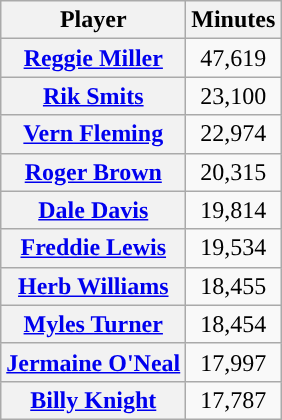<table class="wikitable sortable plainrowheaders" style="text-align:center">
<tr>
<th scope="col" style="text-align:center; ">Player</th>
<th scope="col" style="text-align:center; ">Minutes</th>
</tr>
<tr>
<th scope="row"><a href='#'>Reggie Miller</a></th>
<td>47,619</td>
</tr>
<tr>
<th scope="row"><a href='#'>Rik Smits</a></th>
<td>23,100</td>
</tr>
<tr>
<th scope="row"><a href='#'>Vern Fleming</a></th>
<td>22,974</td>
</tr>
<tr>
<th scope="row"><a href='#'>Roger Brown</a></th>
<td>20,315</td>
</tr>
<tr>
<th scope="row"><a href='#'>Dale Davis</a></th>
<td>19,814</td>
</tr>
<tr>
<th scope="row"><a href='#'>Freddie Lewis</a></th>
<td>19,534</td>
</tr>
<tr>
<th scope="row"><a href='#'>Herb Williams</a></th>
<td>18,455</td>
</tr>
<tr>
<th scope="row"><strong><a href='#'>Myles Turner</a></strong></th>
<td>18,454</td>
</tr>
<tr>
<th scope="row"><a href='#'>Jermaine O'Neal</a></th>
<td>17,997</td>
</tr>
<tr>
<th scope="row"><a href='#'>Billy Knight</a></th>
<td>17,787</td>
</tr>
</table>
